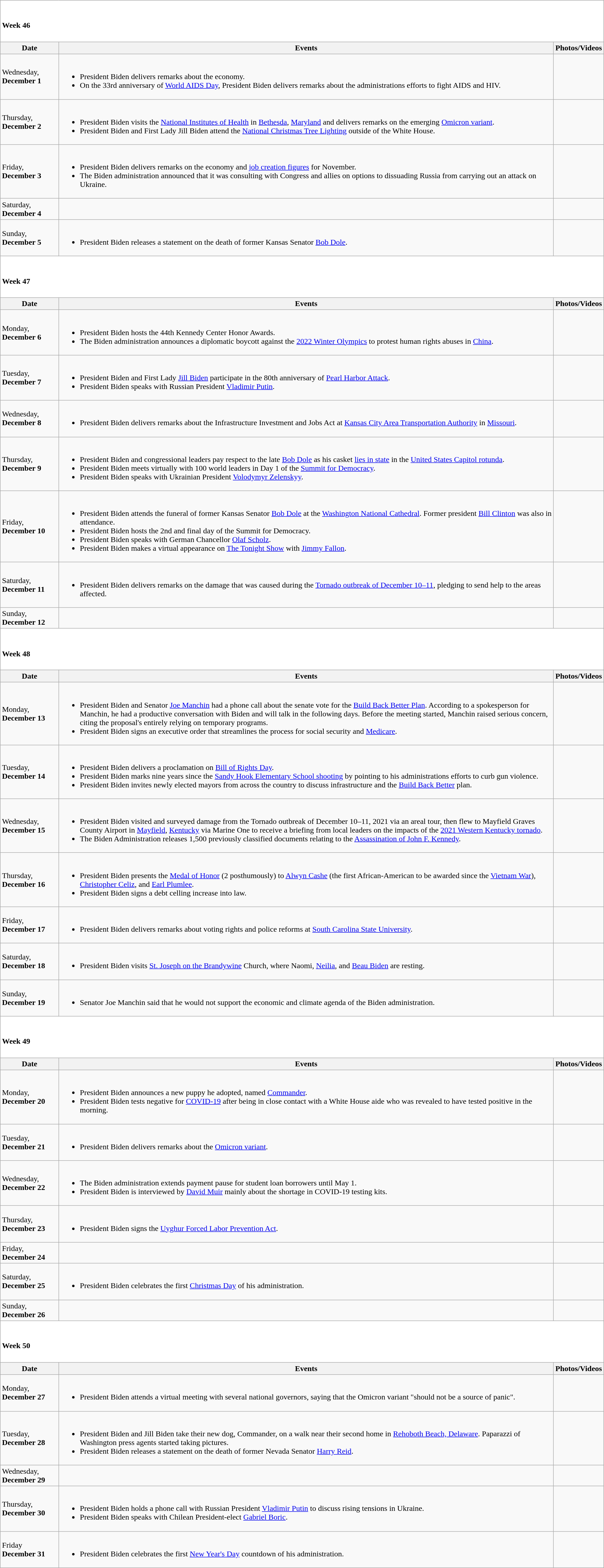<table class="wikitable">
<tr style="background:white;">
<td colspan="3"><br><h4>Week 46</h4></td>
</tr>
<tr>
<th>Date</th>
<th>Events</th>
<th>Photos/Videos</th>
</tr>
<tr>
<td>Wednesday, <strong>December 1</strong></td>
<td><br><ul><li>President Biden delivers remarks about the economy.</li><li>On the 33rd anniversary of <a href='#'>World AIDS Day</a>, President Biden delivers remarks about the administrations efforts to fight AIDS and HIV.</li></ul></td>
<td></td>
</tr>
<tr>
<td>Thursday, <strong>December 2</strong></td>
<td><br><ul><li>President Biden visits the <a href='#'>National Institutes of Health</a> in <a href='#'>Bethesda</a>, <a href='#'>Maryland</a> and delivers remarks on the emerging <a href='#'>Omicron variant</a>.</li><li>President Biden and First Lady Jill Biden attend the <a href='#'>National Christmas Tree Lighting</a> outside of the White House.</li></ul></td>
<td><br></td>
</tr>
<tr>
<td>Friday, <strong>December 3</strong></td>
<td><br><ul><li>President Biden delivers remarks on the economy and <a href='#'>job creation figures</a> for November.</li><li>The Biden administration announced that it was consulting with Congress and allies on options to dissuading Russia from carrying out an attack on Ukraine.</li></ul></td>
<td></td>
</tr>
<tr>
<td>Saturday, <strong>December 4</strong></td>
<td></td>
<td></td>
</tr>
<tr>
<td>Sunday, <strong>December 5</strong></td>
<td><br><ul><li>President Biden releases a statement on the death of former Kansas Senator <a href='#'>Bob Dole</a>.</li></ul></td>
<td></td>
</tr>
<tr style="background:white;">
<td colspan="3"><br><h4>Week 47</h4></td>
</tr>
<tr>
<th>Date</th>
<th>Events</th>
<th>Photos/Videos</th>
</tr>
<tr>
<td>Monday, <strong>December 6</strong></td>
<td><br><ul><li>President Biden hosts the 44th Kennedy Center Honor Awards.</li><li>The Biden administration announces a diplomatic boycott against the <a href='#'>2022 Winter Olympics</a> to protest human rights abuses in <a href='#'>China</a>.</li></ul></td>
<td></td>
</tr>
<tr>
<td>Tuesday, <strong>December 7</strong></td>
<td><br><ul><li>President Biden and First Lady <a href='#'>Jill Biden</a> participate in the 80th anniversary of <a href='#'>Pearl Harbor Attack</a>.</li><li>President Biden speaks with Russian President <a href='#'>Vladimir Putin</a>.</li></ul></td>
<td><br></td>
</tr>
<tr>
<td>Wednesday, <strong>December 8</strong></td>
<td><br><ul><li>President Biden delivers remarks about the Infrastructure Investment and Jobs Act at <a href='#'>Kansas City Area Transportation Authority</a> in <a href='#'>Missouri</a>.</li></ul></td>
<td></td>
</tr>
<tr>
<td>Thursday, <strong>December 9</strong></td>
<td><br><ul><li>President Biden and congressional leaders pay respect to the late <a href='#'>Bob Dole</a> as his casket <a href='#'>lies in state</a> in the <a href='#'>United States Capitol rotunda</a>.</li><li>President Biden meets virtually with 100 world leaders in Day 1 of the <a href='#'>Summit for Democracy</a>.</li><li>President Biden speaks with Ukrainian President <a href='#'>Volodymyr Zelenskyy</a>.</li></ul></td>
<td><br>
</td>
</tr>
<tr>
<td>Friday, <strong>December 10</strong></td>
<td><br><ul><li>President Biden attends the funeral of former Kansas Senator <a href='#'>Bob Dole</a> at the <a href='#'>Washington National Cathedral</a>. Former president <a href='#'>Bill Clinton</a> was also in attendance.</li><li>President Biden hosts the 2nd and final day of the Summit for Democracy.</li><li>President Biden speaks with German Chancellor <a href='#'>Olaf Scholz</a>.</li><li>President Biden makes a virtual appearance on <a href='#'>The Tonight Show</a> with <a href='#'>Jimmy Fallon</a>.</li></ul></td>
<td><br></td>
</tr>
<tr>
<td>Saturday, <strong>December 11</strong></td>
<td><br><ul><li>President Biden delivers remarks on the damage that was caused during the <a href='#'>Tornado outbreak of December 10–11</a>, pledging to send help to the areas affected.</li></ul></td>
<td></td>
</tr>
<tr>
<td>Sunday, <strong>December 12</strong></td>
<td></td>
<td></td>
</tr>
<tr style="background:white;">
<td colspan="3"><br><h4>Week 48</h4></td>
</tr>
<tr>
<th>Date</th>
<th>Events</th>
<th>Photos/Videos</th>
</tr>
<tr>
<td>Monday, <strong>December 13</strong></td>
<td><br><ul><li>President Biden and Senator <a href='#'>Joe Manchin</a> had a phone call about the senate vote for the <a href='#'>Build Back Better Plan</a>. According to a spokesperson for Manchin, he had a productive conversation with Biden and will talk in the following days. Before the meeting started, Manchin raised serious concern, citing the proposal's entirely relying on temporary programs.</li><li>President Biden signs an executive order that streamlines the process for social security and <a href='#'>Medicare</a>.</li></ul></td>
<td></td>
</tr>
<tr>
<td>Tuesday, <strong>December 14</strong></td>
<td><br><ul><li>President Biden delivers a proclamation on <a href='#'>Bill of Rights Day</a>.</li><li>President Biden marks nine years since the <a href='#'>Sandy Hook Elementary School shooting</a> by pointing to his administrations efforts to curb gun violence.</li><li>President Biden invites newly elected mayors from across the country to discuss infrastructure and the <a href='#'>Build Back Better</a> plan.</li></ul></td>
<td><br></td>
</tr>
<tr>
<td>Wednesday, <strong>December 15</strong></td>
<td><br><ul><li>President Biden visited and surveyed damage from the Tornado outbreak of December 10–11, 2021 via an areal tour, then flew to Mayfield Graves County Airport in <a href='#'>Mayfield</a>, <a href='#'>Kentucky</a> via Marine One to receive a briefing from local leaders on the impacts of the <a href='#'>2021 Western Kentucky tornado</a>.</li><li>The Biden Administration releases 1,500 previously classified documents relating to the <a href='#'>Assassination of John F. Kennedy</a>.</li></ul></td>
<td></td>
</tr>
<tr>
<td>Thursday, <strong>December 16</strong></td>
<td><br><ul><li>President Biden presents the <a href='#'>Medal of Honor</a> (2 posthumously) to <a href='#'>Alwyn Cashe</a> (the first African-American to be awarded since the <a href='#'>Vietnam War</a>), <a href='#'>Christopher Celiz</a>, and <a href='#'>Earl Plumlee</a>.</li><li>President Biden signs a debt celling increase into law.</li></ul></td>
<td></td>
</tr>
<tr>
<td>Friday, <strong>December 17</strong></td>
<td><br><ul><li>President Biden delivers remarks about voting rights and police reforms at <a href='#'>South Carolina State University</a>.</li></ul></td>
<td></td>
</tr>
<tr>
<td>Saturday, <strong>December 18</strong></td>
<td><br><ul><li>President Biden visits <a href='#'>St. Joseph on the Brandywine</a> Church, where Naomi, <a href='#'>Neilia</a>, and <a href='#'>Beau Biden</a> are resting.</li></ul></td>
<td></td>
</tr>
<tr>
<td>Sunday, <strong>December 19</strong></td>
<td><br><ul><li>Senator Joe Manchin said that he would not support the economic and climate agenda of the Biden administration.</li></ul></td>
<td></td>
</tr>
<tr style="background:white;">
<td colspan="3"><br><h4>Week 49</h4></td>
</tr>
<tr>
<th>Date</th>
<th>Events</th>
<th>Photos/Videos</th>
</tr>
<tr>
<td>Monday, <strong>December 20</strong></td>
<td><br><ul><li>President Biden announces a new puppy he adopted, named <a href='#'>Commander</a>.</li><li>President Biden tests negative for <a href='#'>COVID-19</a> after being in close contact with a White House aide who was revealed to have tested positive in the morning.</li></ul></td>
<td></td>
</tr>
<tr>
<td>Tuesday, <strong>December 21</strong></td>
<td><br><ul><li>President Biden delivers remarks about the <a href='#'>Omicron variant</a>.</li></ul></td>
<td></td>
</tr>
<tr>
<td>Wednesday, <strong>December 22</strong></td>
<td><br><ul><li>The Biden administration extends payment pause for student loan borrowers until May 1.</li><li>President Biden is interviewed by <a href='#'>David Muir</a> mainly about the shortage in COVID-19 testing kits.</li></ul></td>
<td></td>
</tr>
<tr>
<td>Thursday, <strong>December 23</strong></td>
<td><br><ul><li>President Biden signs the <a href='#'>Uyghur Forced Labor Prevention Act</a>.</li></ul></td>
<td></td>
</tr>
<tr>
<td>Friday, <strong>December 24</strong></td>
<td></td>
<td></td>
</tr>
<tr>
<td>Saturday, <strong>December 25</strong></td>
<td><br><ul><li>President Biden celebrates the first <a href='#'>Christmas Day</a> of his administration.</li></ul></td>
<td></td>
</tr>
<tr>
<td>Sunday, <strong>December 26</strong></td>
<td></td>
<td></td>
</tr>
<tr style="background:white;">
<td colspan="3"><br><h4>Week 50</h4></td>
</tr>
<tr>
<th>Date</th>
<th>Events</th>
<th>Photos/Videos</th>
</tr>
<tr>
<td>Monday, <strong>December 27</strong></td>
<td><br><ul><li>President Biden attends a virtual meeting with several national governors, saying that the Omicron variant "should not be a source of panic".</li></ul></td>
<td></td>
</tr>
<tr>
<td>Tuesday, <strong>December 28</strong></td>
<td><br><ul><li>President Biden and Jill Biden take their new dog, Commander, on a walk near their second home in <a href='#'>Rehoboth Beach, Delaware</a>. Paparazzi of Washington press agents started taking pictures.</li><li>President Biden releases a statement on the death of former Nevada Senator <a href='#'>Harry Reid</a>.</li></ul></td>
<td></td>
</tr>
<tr>
<td>Wednesday, <strong>December 29</strong></td>
<td></td>
<td></td>
</tr>
<tr>
<td>Thursday, <strong>December 30</strong></td>
<td><br><ul><li>President Biden holds a phone call with Russian President <a href='#'>Vladimir Putin</a> to discuss rising tensions in Ukraine.</li><li>President Biden speaks with Chilean President-elect <a href='#'>Gabriel Boric</a>.</li></ul></td>
<td></td>
</tr>
<tr>
<td>Friday <strong>December 31</strong></td>
<td><br><ul><li>President Biden celebrates the first <a href='#'>New Year's Day</a> countdown of his administration.</li></ul></td>
<td></td>
</tr>
</table>
